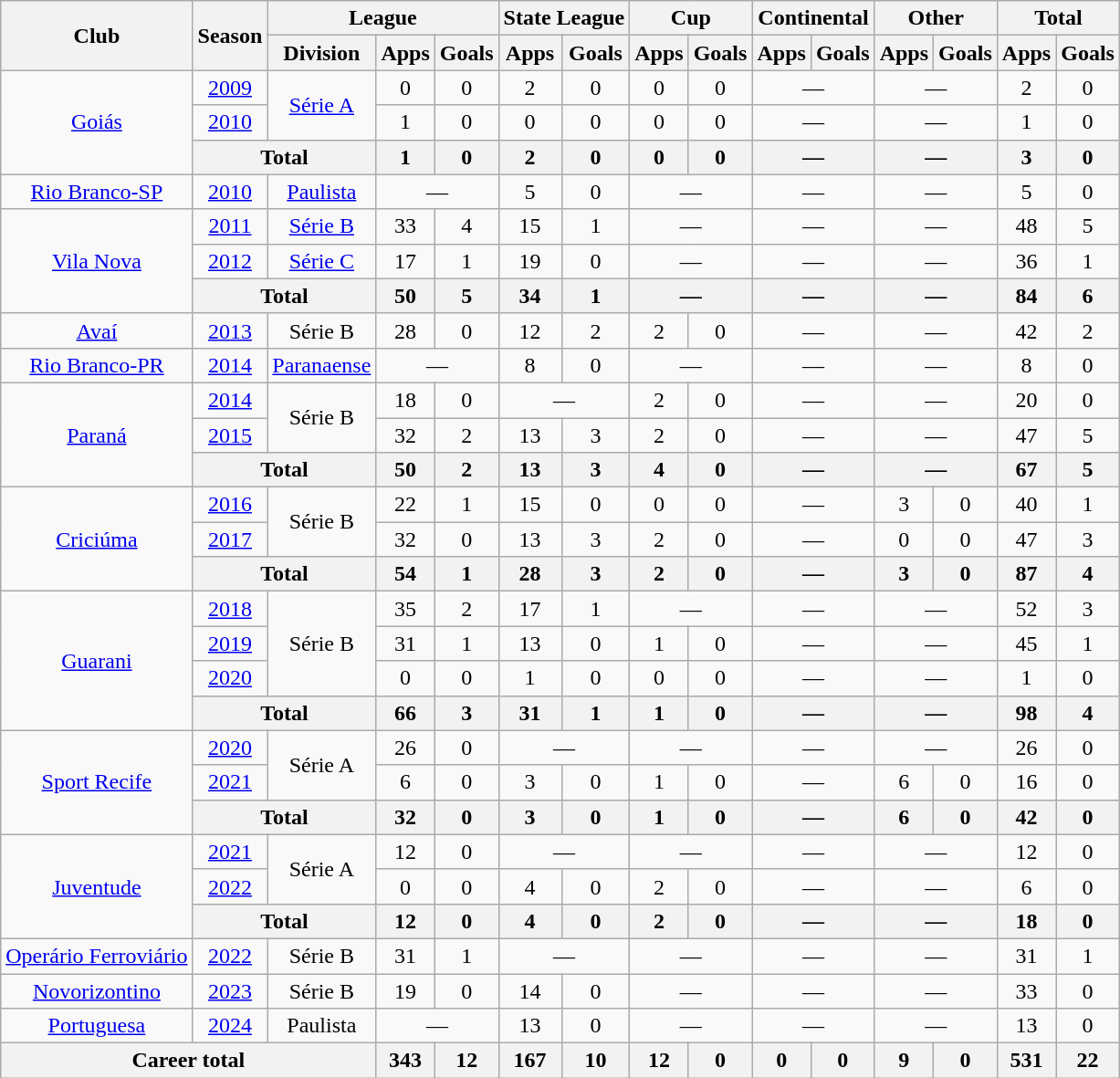<table class="wikitable" style="text-align: center;">
<tr>
<th rowspan="2">Club</th>
<th rowspan="2">Season</th>
<th colspan="3">League</th>
<th colspan="2">State League</th>
<th colspan="2">Cup</th>
<th colspan="2">Continental</th>
<th colspan="2">Other</th>
<th colspan="2">Total</th>
</tr>
<tr>
<th>Division</th>
<th>Apps</th>
<th>Goals</th>
<th>Apps</th>
<th>Goals</th>
<th>Apps</th>
<th>Goals</th>
<th>Apps</th>
<th>Goals</th>
<th>Apps</th>
<th>Goals</th>
<th>Apps</th>
<th>Goals</th>
</tr>
<tr>
<td rowspan="3" valign="center"><a href='#'>Goiás</a></td>
<td><a href='#'>2009</a></td>
<td rowspan="2"><a href='#'>Série A</a></td>
<td>0</td>
<td>0</td>
<td>2</td>
<td>0</td>
<td>0</td>
<td>0</td>
<td colspan="2">—</td>
<td colspan="2">—</td>
<td>2</td>
<td>0</td>
</tr>
<tr>
<td><a href='#'>2010</a></td>
<td>1</td>
<td>0</td>
<td>0</td>
<td>0</td>
<td>0</td>
<td>0</td>
<td colspan="2">—</td>
<td colspan="2">—</td>
<td>1</td>
<td>0</td>
</tr>
<tr>
<th colspan="2">Total</th>
<th>1</th>
<th>0</th>
<th>2</th>
<th>0</th>
<th>0</th>
<th>0</th>
<th colspan="2">—</th>
<th colspan="2">—</th>
<th>3</th>
<th>0</th>
</tr>
<tr>
<td valign="center"><a href='#'>Rio Branco-SP</a></td>
<td><a href='#'>2010</a></td>
<td><a href='#'>Paulista</a></td>
<td colspan="2">—</td>
<td>5</td>
<td>0</td>
<td colspan="2">—</td>
<td colspan="2">—</td>
<td colspan="2">—</td>
<td>5</td>
<td>0</td>
</tr>
<tr>
<td rowspan="3" valign="center"><a href='#'>Vila Nova</a></td>
<td><a href='#'>2011</a></td>
<td><a href='#'>Série B</a></td>
<td>33</td>
<td>4</td>
<td>15</td>
<td>1</td>
<td colspan="2">—</td>
<td colspan="2">—</td>
<td colspan="2">—</td>
<td>48</td>
<td>5</td>
</tr>
<tr>
<td><a href='#'>2012</a></td>
<td><a href='#'>Série C</a></td>
<td>17</td>
<td>1</td>
<td>19</td>
<td>0</td>
<td colspan="2">—</td>
<td colspan="2">—</td>
<td colspan="2">—</td>
<td>36</td>
<td>1</td>
</tr>
<tr>
<th colspan="2">Total</th>
<th>50</th>
<th>5</th>
<th>34</th>
<th>1</th>
<th colspan="2">—</th>
<th colspan="2">—</th>
<th colspan="2">—</th>
<th>84</th>
<th>6</th>
</tr>
<tr>
<td valign="center"><a href='#'>Avaí</a></td>
<td><a href='#'>2013</a></td>
<td>Série B</td>
<td>28</td>
<td>0</td>
<td>12</td>
<td>2</td>
<td>2</td>
<td>0</td>
<td colspan="2">—</td>
<td colspan="2">—</td>
<td>42</td>
<td>2</td>
</tr>
<tr>
<td valign="center"><a href='#'>Rio Branco-PR</a></td>
<td><a href='#'>2014</a></td>
<td><a href='#'>Paranaense</a></td>
<td colspan="2">—</td>
<td>8</td>
<td>0</td>
<td colspan="2">—</td>
<td colspan="2">—</td>
<td colspan="2">—</td>
<td>8</td>
<td>0</td>
</tr>
<tr>
<td rowspan="3" valign="center"><a href='#'>Paraná</a></td>
<td><a href='#'>2014</a></td>
<td rowspan="2">Série B</td>
<td>18</td>
<td>0</td>
<td colspan="2">—</td>
<td>2</td>
<td>0</td>
<td colspan="2">—</td>
<td colspan="2">—</td>
<td>20</td>
<td>0</td>
</tr>
<tr>
<td><a href='#'>2015</a></td>
<td>32</td>
<td>2</td>
<td>13</td>
<td>3</td>
<td>2</td>
<td>0</td>
<td colspan="2">—</td>
<td colspan="2">—</td>
<td>47</td>
<td>5</td>
</tr>
<tr>
<th colspan="2">Total</th>
<th>50</th>
<th>2</th>
<th>13</th>
<th>3</th>
<th>4</th>
<th>0</th>
<th colspan="2">—</th>
<th colspan="2">—</th>
<th>67</th>
<th>5</th>
</tr>
<tr>
<td rowspan="3" valign="center"><a href='#'>Criciúma</a></td>
<td><a href='#'>2016</a></td>
<td rowspan="2">Série B</td>
<td>22</td>
<td>1</td>
<td>15</td>
<td>0</td>
<td>0</td>
<td>0</td>
<td colspan="2">—</td>
<td>3</td>
<td>0</td>
<td>40</td>
<td>1</td>
</tr>
<tr>
<td><a href='#'>2017</a></td>
<td>32</td>
<td>0</td>
<td>13</td>
<td>3</td>
<td>2</td>
<td>0</td>
<td colspan="2">—</td>
<td>0</td>
<td>0</td>
<td>47</td>
<td>3</td>
</tr>
<tr>
<th colspan="2">Total</th>
<th>54</th>
<th>1</th>
<th>28</th>
<th>3</th>
<th>2</th>
<th>0</th>
<th colspan="2">—</th>
<th>3</th>
<th>0</th>
<th>87</th>
<th>4</th>
</tr>
<tr>
<td rowspan="4" valign="center"><a href='#'>Guarani</a></td>
<td><a href='#'>2018</a></td>
<td rowspan="3">Série B</td>
<td>35</td>
<td>2</td>
<td>17</td>
<td>1</td>
<td colspan="2">—</td>
<td colspan="2">—</td>
<td colspan="2">—</td>
<td>52</td>
<td>3</td>
</tr>
<tr>
<td><a href='#'>2019</a></td>
<td>31</td>
<td>1</td>
<td>13</td>
<td>0</td>
<td>1</td>
<td>0</td>
<td colspan="2">—</td>
<td colspan="2">—</td>
<td>45</td>
<td>1</td>
</tr>
<tr>
<td><a href='#'>2020</a></td>
<td>0</td>
<td>0</td>
<td>1</td>
<td>0</td>
<td>0</td>
<td>0</td>
<td colspan="2">—</td>
<td colspan="2">—</td>
<td>1</td>
<td>0</td>
</tr>
<tr>
<th colspan="2">Total</th>
<th>66</th>
<th>3</th>
<th>31</th>
<th>1</th>
<th>1</th>
<th>0</th>
<th colspan="2">—</th>
<th colspan="2">—</th>
<th>98</th>
<th>4</th>
</tr>
<tr>
<td rowspan="3" valign="center"><a href='#'>Sport Recife</a></td>
<td><a href='#'>2020</a></td>
<td rowspan="2">Série A</td>
<td>26</td>
<td>0</td>
<td colspan="2">—</td>
<td colspan="2">—</td>
<td colspan="2">—</td>
<td colspan="2">—</td>
<td>26</td>
<td>0</td>
</tr>
<tr>
<td><a href='#'>2021</a></td>
<td>6</td>
<td>0</td>
<td>3</td>
<td>0</td>
<td>1</td>
<td>0</td>
<td colspan="2">—</td>
<td>6</td>
<td>0</td>
<td>16</td>
<td>0</td>
</tr>
<tr>
<th colspan="2">Total</th>
<th>32</th>
<th>0</th>
<th>3</th>
<th>0</th>
<th>1</th>
<th>0</th>
<th colspan="2">—</th>
<th>6</th>
<th>0</th>
<th>42</th>
<th>0</th>
</tr>
<tr>
<td rowspan="3" valign="center"><a href='#'>Juventude</a></td>
<td><a href='#'>2021</a></td>
<td rowspan="2">Série A</td>
<td>12</td>
<td>0</td>
<td colspan="2">—</td>
<td colspan="2">—</td>
<td colspan="2">—</td>
<td colspan="2">—</td>
<td>12</td>
<td>0</td>
</tr>
<tr>
<td><a href='#'>2022</a></td>
<td>0</td>
<td>0</td>
<td>4</td>
<td>0</td>
<td>2</td>
<td>0</td>
<td colspan="2">—</td>
<td colspan="2">—</td>
<td>6</td>
<td>0</td>
</tr>
<tr>
<th colspan="2">Total</th>
<th>12</th>
<th>0</th>
<th>4</th>
<th>0</th>
<th>2</th>
<th>0</th>
<th colspan="2">—</th>
<th colspan="2">—</th>
<th>18</th>
<th>0</th>
</tr>
<tr>
<td valign="center"><a href='#'>Operário Ferroviário</a></td>
<td><a href='#'>2022</a></td>
<td>Série B</td>
<td>31</td>
<td>1</td>
<td colspan="2">—</td>
<td colspan="2">—</td>
<td colspan="2">—</td>
<td colspan="2">—</td>
<td>31</td>
<td>1</td>
</tr>
<tr>
<td valign="center"><a href='#'>Novorizontino</a></td>
<td><a href='#'>2023</a></td>
<td>Série B</td>
<td>19</td>
<td>0</td>
<td>14</td>
<td>0</td>
<td colspan="2">—</td>
<td colspan="2">—</td>
<td colspan="2">—</td>
<td>33</td>
<td>0</td>
</tr>
<tr>
<td valign="center"><a href='#'>Portuguesa</a></td>
<td><a href='#'>2024</a></td>
<td>Paulista</td>
<td colspan="2">—</td>
<td>13</td>
<td>0</td>
<td colspan="2">—</td>
<td colspan="2">—</td>
<td colspan="2">—</td>
<td>13</td>
<td>0</td>
</tr>
<tr>
<th colspan="3"><strong>Career total</strong></th>
<th>343</th>
<th>12</th>
<th>167</th>
<th>10</th>
<th>12</th>
<th>0</th>
<th>0</th>
<th>0</th>
<th>9</th>
<th>0</th>
<th>531</th>
<th>22</th>
</tr>
</table>
